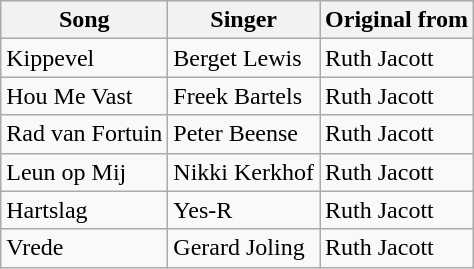<table class="wikitable">
<tr>
<th>Song</th>
<th>Singer</th>
<th>Original from</th>
</tr>
<tr>
<td>Kippevel</td>
<td>Berget Lewis</td>
<td>Ruth Jacott</td>
</tr>
<tr>
<td>Hou Me Vast</td>
<td>Freek Bartels</td>
<td>Ruth Jacott</td>
</tr>
<tr>
<td>Rad van Fortuin</td>
<td>Peter Beense</td>
<td>Ruth Jacott</td>
</tr>
<tr>
<td>Leun op Mij</td>
<td>Nikki Kerkhof</td>
<td>Ruth Jacott</td>
</tr>
<tr>
<td>Hartslag</td>
<td>Yes-R</td>
<td>Ruth Jacott</td>
</tr>
<tr>
<td>Vrede</td>
<td>Gerard Joling</td>
<td>Ruth Jacott</td>
</tr>
</table>
